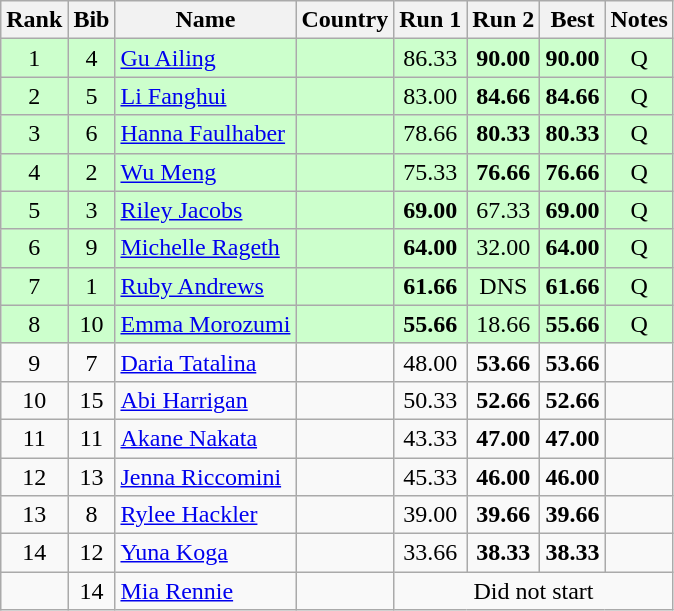<table class="wikitable sortable" style="text-align:center">
<tr>
<th>Rank</th>
<th>Bib</th>
<th>Name</th>
<th>Country</th>
<th>Run 1</th>
<th>Run 2</th>
<th>Best</th>
<th>Notes</th>
</tr>
<tr bgcolor=ccffcc>
<td>1</td>
<td>4</td>
<td align=left><a href='#'>Gu Ailing</a></td>
<td align=left></td>
<td>86.33</td>
<td><strong>90.00</strong></td>
<td><strong>90.00</strong></td>
<td>Q</td>
</tr>
<tr bgcolor=ccffcc>
<td>2</td>
<td>5</td>
<td align=left><a href='#'>Li Fanghui</a></td>
<td align=left></td>
<td>83.00</td>
<td><strong>84.66</strong></td>
<td><strong>84.66</strong></td>
<td>Q</td>
</tr>
<tr bgcolor=ccffcc>
<td>3</td>
<td>6</td>
<td align=left><a href='#'>Hanna Faulhaber</a></td>
<td align=left></td>
<td>78.66</td>
<td><strong>80.33</strong></td>
<td><strong>80.33</strong></td>
<td>Q</td>
</tr>
<tr bgcolor=ccffcc>
<td>4</td>
<td>2</td>
<td align=left><a href='#'>Wu Meng</a></td>
<td align=left></td>
<td>75.33</td>
<td><strong>76.66</strong></td>
<td><strong>76.66</strong></td>
<td>Q</td>
</tr>
<tr bgcolor=ccffcc>
<td>5</td>
<td>3</td>
<td align=left><a href='#'>Riley Jacobs</a></td>
<td align=left></td>
<td><strong>69.00</strong></td>
<td>67.33</td>
<td><strong>69.00</strong></td>
<td>Q</td>
</tr>
<tr bgcolor=ccffcc>
<td>6</td>
<td>9</td>
<td align=left><a href='#'>Michelle Rageth</a></td>
<td align=left></td>
<td><strong>64.00</strong></td>
<td>32.00</td>
<td><strong>64.00</strong></td>
<td>Q</td>
</tr>
<tr bgcolor=ccffcc>
<td>7</td>
<td>1</td>
<td align=left><a href='#'>Ruby Andrews</a></td>
<td align=left></td>
<td><strong>61.66</strong></td>
<td>DNS</td>
<td><strong>61.66</strong></td>
<td>Q</td>
</tr>
<tr bgcolor=ccffcc>
<td>8</td>
<td>10</td>
<td align=left><a href='#'>Emma Morozumi</a></td>
<td align=left></td>
<td><strong>55.66</strong></td>
<td>18.66</td>
<td><strong>55.66</strong></td>
<td>Q</td>
</tr>
<tr>
<td>9</td>
<td>7</td>
<td align=left><a href='#'>Daria Tatalina</a></td>
<td align=left></td>
<td>48.00</td>
<td><strong>53.66</strong></td>
<td><strong>53.66</strong></td>
<td></td>
</tr>
<tr>
<td>10</td>
<td>15</td>
<td align=left><a href='#'>Abi Harrigan</a></td>
<td align=left></td>
<td>50.33</td>
<td><strong>52.66</strong></td>
<td><strong>52.66</strong></td>
<td></td>
</tr>
<tr>
<td>11</td>
<td>11</td>
<td align=left><a href='#'>Akane Nakata</a></td>
<td align=left></td>
<td>43.33</td>
<td><strong>47.00</strong></td>
<td><strong>47.00</strong></td>
<td></td>
</tr>
<tr>
<td>12</td>
<td>13</td>
<td align=left><a href='#'>Jenna Riccomini</a></td>
<td align=left></td>
<td>45.33</td>
<td><strong>46.00</strong></td>
<td><strong>46.00</strong></td>
<td></td>
</tr>
<tr>
<td>13</td>
<td>8</td>
<td align=left><a href='#'>Rylee Hackler</a></td>
<td align=left></td>
<td>39.00</td>
<td><strong>39.66</strong></td>
<td><strong>39.66</strong></td>
<td></td>
</tr>
<tr>
<td>14</td>
<td>12</td>
<td align=left><a href='#'>Yuna Koga</a></td>
<td align=left></td>
<td>33.66</td>
<td><strong>38.33</strong></td>
<td><strong>38.33</strong></td>
<td></td>
</tr>
<tr>
<td></td>
<td>14</td>
<td align=left><a href='#'>Mia Rennie</a></td>
<td align=left></td>
<td colspan=4>Did not start</td>
</tr>
</table>
